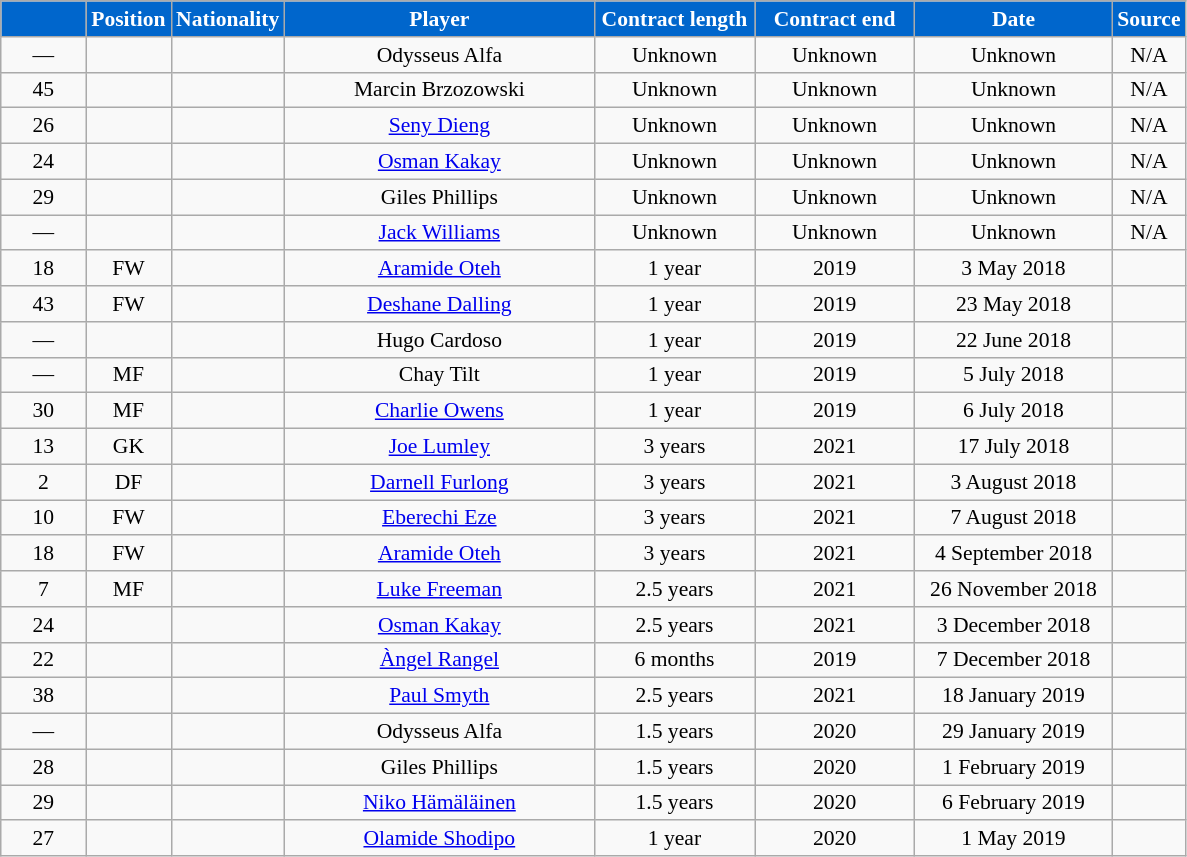<table class="wikitable"  style="text-align:center; font-size:90%; ">
<tr>
<th style="background:#0066CC; color:#FFFFFF; width:50px;"></th>
<th style="background:#0066CC; color:#FFFFFF; width:50px;">Position</th>
<th style="background:#0066CC; color:#FFFFFF; width:50px;">Nationality</th>
<th style="background:#0066CC; color:#FFFFFF; width:200px;">Player</th>
<th style="background:#0066CC; color:#FFFFFF; width:100px;">Contract length</th>
<th style="background:#0066CC; color:#FFFFFF; width:100px;">Contract end</th>
<th style="background:#0066CC; color:#FFFFFF; width:125px;">Date</th>
<th style="background:#0066CC; color:#FFFFFF; width:35px;">Source</th>
</tr>
<tr>
<td align=center>—</td>
<td></td>
<td></td>
<td>Odysseus Alfa</td>
<td>Unknown</td>
<td>Unknown</td>
<td>Unknown</td>
<td align=center>N/A</td>
</tr>
<tr>
<td align=center>45</td>
<td></td>
<td></td>
<td>Marcin Brzozowski</td>
<td>Unknown</td>
<td>Unknown</td>
<td>Unknown</td>
<td align=center>N/A</td>
</tr>
<tr>
<td align=center>26</td>
<td></td>
<td></td>
<td><a href='#'>Seny Dieng</a></td>
<td>Unknown</td>
<td>Unknown</td>
<td>Unknown</td>
<td align=center>N/A</td>
</tr>
<tr>
<td align=center>24</td>
<td></td>
<td></td>
<td><a href='#'>Osman Kakay</a></td>
<td>Unknown</td>
<td>Unknown</td>
<td>Unknown</td>
<td align=center>N/A</td>
</tr>
<tr>
<td align=center>29</td>
<td></td>
<td></td>
<td>Giles Phillips</td>
<td>Unknown</td>
<td>Unknown</td>
<td>Unknown</td>
<td align=center>N/A</td>
</tr>
<tr>
<td align=center>—</td>
<td></td>
<td></td>
<td><a href='#'>Jack Williams</a></td>
<td>Unknown</td>
<td>Unknown</td>
<td>Unknown</td>
<td align=center>N/A</td>
</tr>
<tr>
<td align=center>18</td>
<td>FW</td>
<td></td>
<td><a href='#'>Aramide Oteh</a></td>
<td>1 year</td>
<td>2019</td>
<td>3 May 2018</td>
<td align=center></td>
</tr>
<tr>
<td align=center>43</td>
<td>FW</td>
<td></td>
<td><a href='#'>Deshane Dalling</a></td>
<td>1 year</td>
<td>2019</td>
<td>23 May 2018</td>
<td align=center></td>
</tr>
<tr>
<td align=center>—</td>
<td></td>
<td></td>
<td>Hugo Cardoso</td>
<td>1 year</td>
<td>2019</td>
<td>22 June 2018</td>
<td align=center></td>
</tr>
<tr>
<td align=center>—</td>
<td>MF</td>
<td></td>
<td>Chay Tilt</td>
<td>1 year</td>
<td>2019</td>
<td>5 July 2018</td>
<td align=center></td>
</tr>
<tr>
<td align=center>30</td>
<td>MF</td>
<td></td>
<td><a href='#'>Charlie Owens</a></td>
<td>1 year</td>
<td>2019</td>
<td>6 July 2018</td>
<td align=center></td>
</tr>
<tr>
<td align=center>13</td>
<td>GK</td>
<td></td>
<td><a href='#'>Joe Lumley</a></td>
<td>3 years</td>
<td>2021</td>
<td>17 July 2018</td>
<td align=center></td>
</tr>
<tr>
<td align=center>2</td>
<td>DF</td>
<td></td>
<td><a href='#'>Darnell Furlong</a></td>
<td>3 years</td>
<td>2021</td>
<td>3 August 2018</td>
<td align=center></td>
</tr>
<tr>
<td align=center>10</td>
<td>FW</td>
<td></td>
<td><a href='#'>Eberechi Eze</a></td>
<td>3 years</td>
<td>2021</td>
<td>7 August 2018</td>
<td align=center></td>
</tr>
<tr>
<td align=center>18</td>
<td>FW</td>
<td></td>
<td><a href='#'>Aramide Oteh</a></td>
<td>3 years</td>
<td>2021</td>
<td>4 September 2018</td>
<td align=center></td>
</tr>
<tr>
<td align=center>7</td>
<td>MF</td>
<td></td>
<td><a href='#'>Luke Freeman</a></td>
<td>2.5 years</td>
<td>2021</td>
<td>26 November 2018</td>
<td align=center></td>
</tr>
<tr>
<td align=center>24</td>
<td></td>
<td></td>
<td><a href='#'>Osman Kakay</a></td>
<td>2.5 years</td>
<td>2021</td>
<td>3 December 2018</td>
<td align=center></td>
</tr>
<tr>
<td align=center>22</td>
<td></td>
<td></td>
<td><a href='#'>Àngel Rangel</a></td>
<td>6 months</td>
<td>2019</td>
<td>7 December 2018</td>
<td align=center></td>
</tr>
<tr>
<td align=center>38</td>
<td></td>
<td></td>
<td><a href='#'>Paul Smyth</a></td>
<td>2.5 years</td>
<td>2021</td>
<td>18 January 2019</td>
<td align=center></td>
</tr>
<tr>
<td align=center>—</td>
<td></td>
<td></td>
<td>Odysseus Alfa</td>
<td>1.5 years</td>
<td>2020</td>
<td>29 January 2019</td>
<td align=center></td>
</tr>
<tr>
<td align=center>28</td>
<td></td>
<td></td>
<td>Giles Phillips</td>
<td>1.5 years</td>
<td>2020</td>
<td>1 February 2019</td>
<td align=center></td>
</tr>
<tr>
<td align=center>29</td>
<td></td>
<td></td>
<td><a href='#'>Niko Hämäläinen</a></td>
<td>1.5 years</td>
<td>2020</td>
<td>6 February 2019</td>
<td align=center></td>
</tr>
<tr>
<td align=center>27</td>
<td></td>
<td></td>
<td><a href='#'>Olamide Shodipo</a></td>
<td>1 year</td>
<td>2020</td>
<td>1 May 2019</td>
<td align=center></td>
</tr>
</table>
